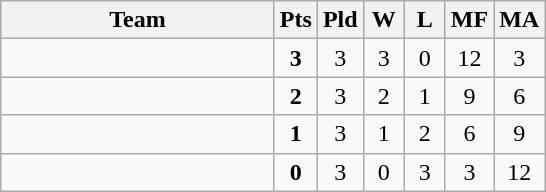<table class=wikitable style="text-align:center">
<tr>
<th width=175>Team</th>
<th width=20>Pts</th>
<th width=20>Pld</th>
<th width=20>W</th>
<th width=20>L</th>
<th width=20>MF</th>
<th width=20>MA</th>
</tr>
<tr>
<td style="text-align:left"></td>
<td><strong>3</strong></td>
<td>3</td>
<td>3</td>
<td>0</td>
<td>12</td>
<td>3</td>
</tr>
<tr>
<td style="text-align:left"></td>
<td><strong>2</strong></td>
<td>3</td>
<td>2</td>
<td>1</td>
<td>9</td>
<td>6</td>
</tr>
<tr>
<td style="text-align:left"></td>
<td><strong>1</strong></td>
<td>3</td>
<td>1</td>
<td>2</td>
<td>6</td>
<td>9</td>
</tr>
<tr>
<td style="text-align:left"></td>
<td><strong>0</strong></td>
<td>3</td>
<td>0</td>
<td>3</td>
<td>3</td>
<td>12</td>
</tr>
</table>
